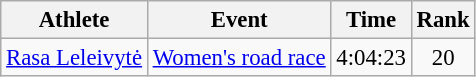<table class=wikitable style=font-size:95%;text-align:center>
<tr>
<th>Athlete</th>
<th>Event</th>
<th>Time</th>
<th>Rank</th>
</tr>
<tr align=center>
<td align=left><a href='#'>Rasa Leleivytė</a></td>
<td align=left><a href='#'>Women's road race</a></td>
<td>4:04:23</td>
<td>20</td>
</tr>
</table>
